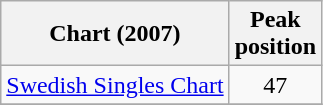<table class="wikitable">
<tr>
<th align="left">Chart (2007)</th>
<th align="left">Peak<br>position</th>
</tr>
<tr>
<td align="left"><a href='#'>Swedish Singles Chart</a></td>
<td align="center">47</td>
</tr>
<tr>
</tr>
</table>
